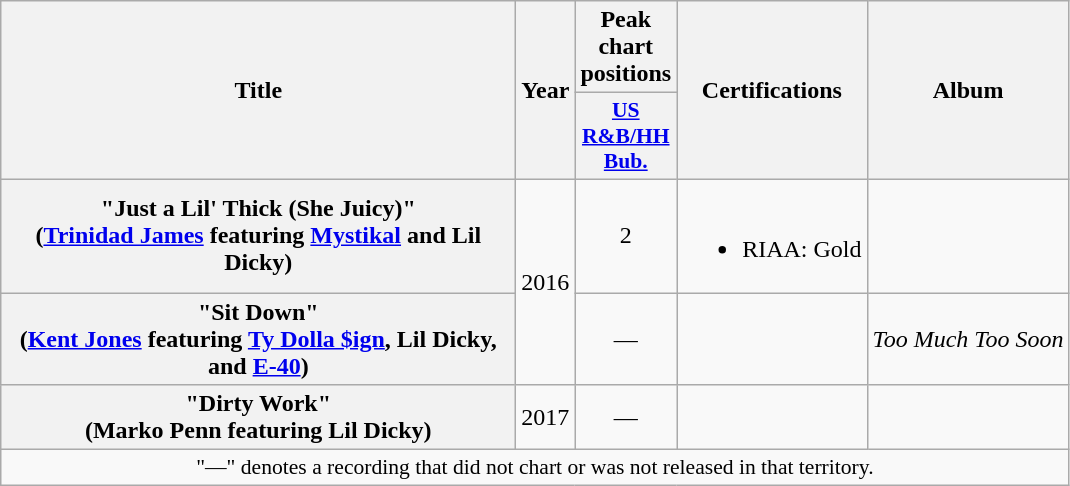<table class="wikitable plainrowheaders" style="text-align:center;">
<tr>
<th scope="col" rowspan="2" style="width:21em;">Title</th>
<th scope="col" rowspan="2" style="width:1em;">Year</th>
<th scope="col" colspan="1">Peak chart positions</th>
<th rowspan="2">Certifications</th>
<th rowspan="2" scope="col">Album</th>
</tr>
<tr>
<th scope="col" style="width:3em;font-size:90%;"><a href='#'>US<br>R&B/HH<br>Bub.</a><br></th>
</tr>
<tr>
<th scope="row">"Just a Lil' Thick (She Juicy)"<br><span>(<a href='#'>Trinidad James</a> featuring <a href='#'>Mystikal</a> and Lil Dicky)</span></th>
<td rowspan="2">2016</td>
<td>2</td>
<td><br><ul><li>RIAA: Gold</li></ul></td>
<td></td>
</tr>
<tr>
<th scope="row">"Sit Down"<br><span>(<a href='#'>Kent Jones</a> featuring <a href='#'>Ty Dolla $ign</a>, Lil Dicky, and <a href='#'>E-40</a>)</span></th>
<td>—</td>
<td></td>
<td><em>Too Much Too Soon</em></td>
</tr>
<tr>
<th scope="row">"Dirty Work"<br><span>(Marko Penn featuring Lil Dicky)</span></th>
<td>2017</td>
<td>—</td>
<td></td>
<td></td>
</tr>
<tr>
<td colspan="14" style="font-size:90%">"—" denotes a recording that did not chart or was not released in that territory.</td>
</tr>
</table>
